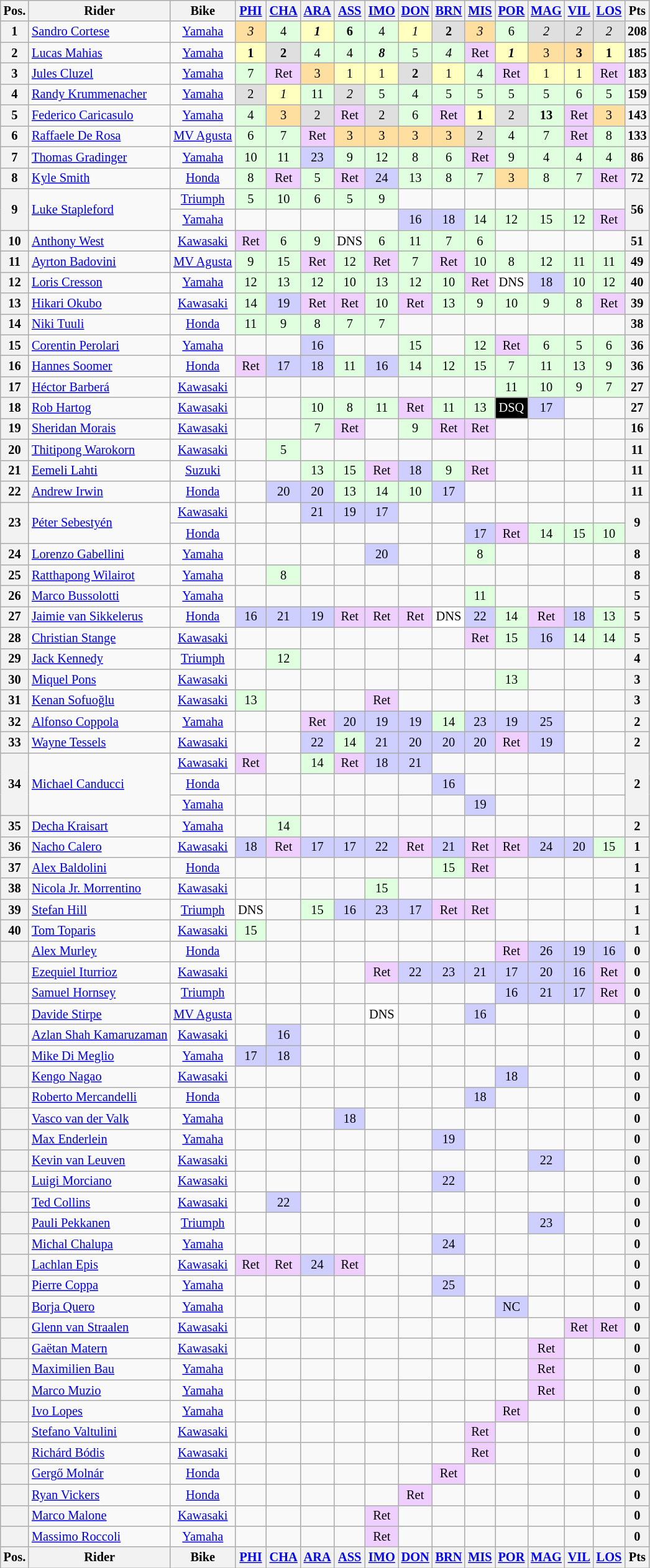<table class="wikitable" style="font-size: 85%; text-align: center">
<tr valign="top">
<th valign="middle">Pos.</th>
<th valign="middle">Rider</th>
<th valign="middle">Bike</th>
<th><a href='#'>PHI</a><br></th>
<th><a href='#'>CHA</a><br></th>
<th><a href='#'>ARA</a><br></th>
<th><a href='#'>ASS</a><br></th>
<th><a href='#'>IMO</a><br></th>
<th><a href='#'>DON</a><br></th>
<th><a href='#'>BRN</a><br></th>
<th><a href='#'>MIS</a><br></th>
<th><a href='#'>POR</a><br></th>
<th><a href='#'>MAG</a><br></th>
<th><a href='#'>VIL</a><br></th>
<th><a href='#'>LOS</a><br></th>
<th valign="middle">Pts</th>
</tr>
<tr>
<th>1</th>
<td align=left> <a href='#'>Sandro Cortese</a></td>
<td><a href='#'>Yamaha</a></td>
<td style="background:#ffdf9f;"><em>3</em></td>
<td style="background:#dfffdf;">4</td>
<td style="background:#ffffbf;"><strong><em>1</em></strong></td>
<td style="background:#dfffdf;"><strong>6</strong></td>
<td style="background:#dfffdf;">4</td>
<td style="background:#ffffbf;"><em>1</em></td>
<td style="background:#dfdfdf;"><strong>2</strong></td>
<td style="background:#ffdf9f;"><em>3</em></td>
<td style="background:#dfffdf;">6</td>
<td style="background:#dfdfdf;"><em>2</em></td>
<td style="background:#dfdfdf;"><em>2</em></td>
<td style="background:#dfdfdf;"><em>2</em></td>
<th>208</th>
</tr>
<tr>
<th>2</th>
<td align=left> <a href='#'>Lucas Mahias</a></td>
<td><a href='#'>Yamaha</a></td>
<td style="background:#ffffbf;"><strong>1</strong></td>
<td style="background:#dfdfdf;"><strong>2</strong></td>
<td style="background:#dfffdf;">4</td>
<td style="background:#dfffdf;">4</td>
<td style="background:#dfffdf;"><strong><em>8</em></strong></td>
<td style="background:#dfffdf;">5</td>
<td style="background:#dfffdf;"><em>4</em></td>
<td style="background:#efcfff;">Ret</td>
<td style="background:#ffffbf;"><strong><em>1</em></strong></td>
<td style="background:#ffdf9f;">3</td>
<td style="background:#ffdf9f;"><strong>3</strong></td>
<td style="background:#ffffbf;"><strong>1</strong></td>
<th>185</th>
</tr>
<tr>
<th>3</th>
<td align=left> <a href='#'>Jules Cluzel</a></td>
<td><a href='#'>Yamaha</a></td>
<td style="background:#dfffdf;">7</td>
<td style="background:#efcfff;">Ret</td>
<td style="background:#ffdf9f;">3</td>
<td style="background:#ffffbf;">1</td>
<td style="background:#ffffbf;">1</td>
<td style="background:#dfdfdf;"><strong>2</strong></td>
<td style="background:#ffffbf;">1</td>
<td style="background:#dfffdf;">4</td>
<td style="background:#efcfff;">Ret</td>
<td style="background:#ffffbf;">1</td>
<td style="background:#ffffbf;">1</td>
<td style="background:#efcfff;">Ret</td>
<th>183</th>
</tr>
<tr>
<th>4</th>
<td align=left> <a href='#'>Randy Krummenacher</a></td>
<td><a href='#'>Yamaha</a></td>
<td style="background:#dfdfdf;">2</td>
<td style="background:#ffffbf;"><em>1</em></td>
<td style="background:#dfffdf;">11</td>
<td style="background:#dfdfdf;"><em>2</em></td>
<td style="background:#dfffdf;">5</td>
<td style="background:#dfffdf;">4</td>
<td style="background:#dfffdf;">5</td>
<td style="background:#dfffdf;">5</td>
<td style="background:#dfffdf;">5</td>
<td style="background:#dfffdf;">5</td>
<td style="background:#dfffdf;">6</td>
<td style="background:#dfffdf;">5</td>
<th>159</th>
</tr>
<tr>
<th>5</th>
<td align=left> <a href='#'>Federico Caricasulo</a></td>
<td><a href='#'>Yamaha</a></td>
<td style="background:#dfffdf;">4</td>
<td style="background:#ffdf9f;">3</td>
<td style="background:#dfdfdf;">2</td>
<td style="background:#efcfff;">Ret</td>
<td style="background:#dfdfdf;">2</td>
<td style="background:#dfffdf;">6</td>
<td style="background:#efcfff;">Ret</td>
<td style="background:#ffffbf;"><strong>1</strong></td>
<td style="background:#dfdfdf;">2</td>
<td style="background:#dfffdf;"><strong>13</strong></td>
<td style="background:#efcfff;">Ret</td>
<td style="background:#ffdf9f;">3</td>
<th>143</th>
</tr>
<tr>
<th>6</th>
<td align=left> <a href='#'>Raffaele De Rosa</a></td>
<td><a href='#'>MV Agusta</a></td>
<td style="background:#dfffdf;">6</td>
<td style="background:#dfffdf;">7</td>
<td style="background:#efcfff;">Ret</td>
<td style="background:#ffdf9f;">3</td>
<td style="background:#ffdf9f;">3</td>
<td style="background:#ffdf9f;">3</td>
<td style="background:#ffdf9f;">3</td>
<td style="background:#dfdfdf;">2</td>
<td style="background:#dfffdf;">4</td>
<td style="background:#dfffdf;">7</td>
<td style="background:#efcfff;">Ret</td>
<td style="background:#dfffdf;">8</td>
<th>133</th>
</tr>
<tr>
<th>7</th>
<td align=left> <a href='#'>Thomas Gradinger</a></td>
<td><a href='#'>Yamaha</a></td>
<td style="background:#dfffdf;">10</td>
<td style="background:#dfffdf;">11</td>
<td style="background:#cfcfff;">23</td>
<td style="background:#dfffdf;">9</td>
<td style="background:#dfffdf;">12</td>
<td style="background:#dfffdf;">8</td>
<td style="background:#dfffdf;">6</td>
<td style="background:#efcfff;">Ret</td>
<td style="background:#dfffdf;">9</td>
<td style="background:#dfffdf;">4</td>
<td style="background:#dfffdf;">4</td>
<td style="background:#dfffdf;">4</td>
<th>86</th>
</tr>
<tr>
<th>8</th>
<td align=left> <a href='#'>Kyle Smith</a></td>
<td><a href='#'>Honda</a></td>
<td style="background:#dfffdf;">8</td>
<td style="background:#efcfff;">Ret</td>
<td style="background:#dfffdf;">5</td>
<td style="background:#efcfff;">Ret</td>
<td style="background:#cfcfff;">24</td>
<td style="background:#dfffdf;">13</td>
<td style="background:#dfffdf;">8</td>
<td style="background:#dfffdf;">7</td>
<td style="background:#ffdf9f;">3</td>
<td style="background:#dfffdf;">8</td>
<td style="background:#dfffdf;">7</td>
<td style="background:#efcfff;">Ret</td>
<th>72</th>
</tr>
<tr>
<th rowspan=2>9</th>
<td rowspan=2 align=left> <a href='#'>Luke Stapleford</a></td>
<td><a href='#'>Triumph</a></td>
<td style="background:#dfffdf;">5</td>
<td style="background:#dfffdf;">10</td>
<td style="background:#dfffdf;">6</td>
<td style="background:#dfffdf;">5</td>
<td style="background:#dfffdf;">9</td>
<td></td>
<td></td>
<td></td>
<td></td>
<td></td>
<td></td>
<td></td>
<th rowspan=2>56</th>
</tr>
<tr>
<td><a href='#'>Yamaha</a></td>
<td></td>
<td></td>
<td></td>
<td></td>
<td></td>
<td style="background:#cfcfff;">16</td>
<td style="background:#cfcfff;">18</td>
<td style="background:#dfffdf;">14</td>
<td style="background:#dfffdf;">12</td>
<td style="background:#dfffdf;">15</td>
<td style="background:#dfffdf;">12</td>
<td style="background:#efcfff;">Ret</td>
</tr>
<tr>
<th>10</th>
<td align=left> <a href='#'>Anthony West</a></td>
<td><a href='#'>Kawasaki</a></td>
<td style="background:#efcfff;">Ret</td>
<td style="background:#dfffdf;">6</td>
<td style="background:#dfffdf;">9</td>
<td style="background:#ffffff;">DNS</td>
<td style="background:#dfffdf;">6</td>
<td style="background:#dfffdf;">11</td>
<td style="background:#dfffdf;">7</td>
<td style="background:#dfffdf;">6</td>
<td></td>
<td></td>
<td></td>
<td></td>
<th>51</th>
</tr>
<tr>
<th>11</th>
<td align=left> <a href='#'>Ayrton Badovini</a></td>
<td><a href='#'>MV Agusta</a></td>
<td style="background:#dfffdf;">9</td>
<td style="background:#dfffdf;">15</td>
<td style="background:#efcfff;">Ret</td>
<td style="background:#dfffdf;">12</td>
<td style="background:#efcfff;">Ret</td>
<td style="background:#dfffdf;">7</td>
<td style="background:#efcfff;">Ret</td>
<td style="background:#dfffdf;">10</td>
<td style="background:#dfffdf;">8</td>
<td style="background:#dfffdf;">12</td>
<td style="background:#dfffdf;">11</td>
<td style="background:#dfffdf;">11</td>
<th>49</th>
</tr>
<tr>
<th>12</th>
<td align=left> <a href='#'>Loris Cresson</a></td>
<td><a href='#'>Yamaha</a></td>
<td style="background:#dfffdf;">12</td>
<td style="background:#dfffdf;">13</td>
<td style="background:#dfffdf;">12</td>
<td style="background:#dfffdf;">10</td>
<td style="background:#dfffdf;">13</td>
<td style="background:#dfffdf;">12</td>
<td style="background:#dfffdf;">10</td>
<td style="background:#efcfff;">Ret</td>
<td style="background:#ffffff;">DNS</td>
<td style="background:#cfcfff;">18</td>
<td style="background:#dfffdf;">10</td>
<td style="background:#dfffdf;">12</td>
<th>40</th>
</tr>
<tr>
<th>13</th>
<td align=left> <a href='#'>Hikari Okubo</a></td>
<td><a href='#'>Kawasaki</a></td>
<td style="background:#dfffdf;">14</td>
<td style="background:#cfcfff;">19</td>
<td style="background:#efcfff;">Ret</td>
<td style="background:#efcfff;">Ret</td>
<td style="background:#dfffdf;">10</td>
<td style="background:#efcfff;">Ret</td>
<td style="background:#dfffdf;">13</td>
<td style="background:#dfffdf;">9</td>
<td style="background:#dfffdf;">10</td>
<td style="background:#dfffdf;">9</td>
<td style="background:#dfffdf;">8</td>
<td style="background:#efcfff;">Ret</td>
<th>39</th>
</tr>
<tr>
<th>14</th>
<td align=left> <a href='#'>Niki Tuuli</a></td>
<td><a href='#'>Honda</a></td>
<td style="background:#dfffdf;">11</td>
<td style="background:#dfffdf;">9</td>
<td style="background:#dfffdf;">8</td>
<td style="background:#dfffdf;">7</td>
<td style="background:#dfffdf;">7</td>
<td></td>
<td></td>
<td></td>
<td></td>
<td></td>
<td></td>
<td></td>
<th>38</th>
</tr>
<tr>
<th>15</th>
<td align=left> <a href='#'>Corentin Perolari</a></td>
<td><a href='#'>Yamaha</a></td>
<td></td>
<td></td>
<td style="background:#cfcfff;">16</td>
<td></td>
<td></td>
<td style="background:#dfffdf;">15</td>
<td></td>
<td style="background:#dfffdf;">12</td>
<td style="background:#efcfff;">Ret</td>
<td style="background:#dfffdf;">6</td>
<td style="background:#dfffdf;">5</td>
<td style="background:#dfffdf;">6</td>
<th>36</th>
</tr>
<tr>
<th>16</th>
<td align=left> <a href='#'>Hannes Soomer</a></td>
<td><a href='#'>Honda</a></td>
<td style="background:#efcfff;">Ret</td>
<td style="background:#cfcfff;">17</td>
<td style="background:#cfcfff;">18</td>
<td style="background:#dfffdf;">11</td>
<td style="background:#cfcfff;">16</td>
<td style="background:#dfffdf;">14</td>
<td style="background:#dfffdf;">12</td>
<td style="background:#dfffdf;">15</td>
<td style="background:#dfffdf;">7</td>
<td style="background:#dfffdf;">11</td>
<td style="background:#dfffdf;">13</td>
<td style="background:#dfffdf;">9</td>
<th>36</th>
</tr>
<tr>
<th>17</th>
<td align=left> <a href='#'>Héctor Barberá</a></td>
<td><a href='#'>Kawasaki</a></td>
<td></td>
<td></td>
<td></td>
<td></td>
<td></td>
<td></td>
<td></td>
<td></td>
<td style="background:#dfffdf;">11</td>
<td style="background:#dfffdf;">10</td>
<td style="background:#dfffdf;">9</td>
<td style="background:#dfffdf;">7</td>
<th>27</th>
</tr>
<tr>
<th>18</th>
<td align=left> <a href='#'>Rob Hartog</a></td>
<td><a href='#'>Kawasaki</a></td>
<td></td>
<td></td>
<td style="background:#dfffdf;">10</td>
<td style="background:#dfffdf;">8</td>
<td style="background:#dfffdf;">11</td>
<td style="background:#efcfff;">Ret</td>
<td style="background:#dfffdf;">11</td>
<td style="background:#dfffdf;">13</td>
<td style="background:#000000;color:#ffffff">DSQ</td>
<td style="background:#cfcfff;">17</td>
<td></td>
<td></td>
<th>27</th>
</tr>
<tr>
<th>19</th>
<td align=left> <a href='#'>Sheridan Morais</a></td>
<td><a href='#'>Kawasaki</a></td>
<td></td>
<td></td>
<td style="background:#dfffdf;">7</td>
<td style="background:#efcfff;">Ret</td>
<td></td>
<td style="background:#dfffdf;">9</td>
<td style="background:#efcfff;">Ret</td>
<td style="background:#efcfff;">Ret</td>
<td></td>
<td></td>
<td></td>
<td></td>
<th>16</th>
</tr>
<tr>
<th>20</th>
<td align=left> <a href='#'>Thitipong Warokorn</a></td>
<td><a href='#'>Kawasaki</a></td>
<td></td>
<td style="background:#dfffdf;">5</td>
<td></td>
<td></td>
<td></td>
<td></td>
<td></td>
<td></td>
<td></td>
<td></td>
<td></td>
<td></td>
<th>11</th>
</tr>
<tr>
<th>21</th>
<td align=left> <a href='#'>Eemeli Lahti</a></td>
<td><a href='#'>Suzuki</a></td>
<td></td>
<td></td>
<td style="background:#dfffdf;">13</td>
<td style="background:#dfffdf;">15</td>
<td style="background:#efcfff;">Ret</td>
<td style="background:#cfcfff;">18</td>
<td style="background:#dfffdf;">9</td>
<td style="background:#efcfff;">Ret</td>
<td></td>
<td></td>
<td></td>
<td></td>
<th>11</th>
</tr>
<tr>
<th>22</th>
<td align=left> <a href='#'>Andrew Irwin</a></td>
<td><a href='#'>Honda</a></td>
<td></td>
<td style="background:#cfcfff;">20</td>
<td style="background:#cfcfff;">20</td>
<td style="background:#dfffdf;">13</td>
<td style="background:#dfffdf;">14</td>
<td style="background:#dfffdf;">10</td>
<td style="background:#cfcfff;">17</td>
<td></td>
<td></td>
<td></td>
<td></td>
<td></td>
<th>11</th>
</tr>
<tr>
<th rowspan=2>23</th>
<td rowspan=2 align=left> <a href='#'>Péter Sebestyén</a></td>
<td><a href='#'>Kawasaki</a></td>
<td></td>
<td></td>
<td style="background:#cfcfff;">21</td>
<td style="background:#cfcfff;">19</td>
<td style="background:#cfcfff;">17</td>
<td></td>
<td></td>
<td></td>
<td></td>
<td></td>
<td></td>
<td></td>
<th rowspan=2>9</th>
</tr>
<tr>
<td><a href='#'>Honda</a></td>
<td></td>
<td></td>
<td></td>
<td></td>
<td></td>
<td></td>
<td></td>
<td style="background:#cfcfff;">17</td>
<td style="background:#efcfff;">Ret</td>
<td style="background:#dfffdf;">14</td>
<td style="background:#dfffdf;">15</td>
<td style="background:#dfffdf;">10</td>
</tr>
<tr>
<th>24</th>
<td align=left> <a href='#'>Lorenzo Gabellini</a></td>
<td><a href='#'>Yamaha</a></td>
<td></td>
<td></td>
<td></td>
<td></td>
<td style="background:#cfcfff;">20</td>
<td></td>
<td></td>
<td style="background:#dfffdf;">8</td>
<td></td>
<td></td>
<td></td>
<td></td>
<th>8</th>
</tr>
<tr>
<th>25</th>
<td align=left> <a href='#'>Ratthapong Wilairot</a></td>
<td><a href='#'>Yamaha</a></td>
<td></td>
<td style="background:#dfffdf;">8</td>
<td></td>
<td></td>
<td></td>
<td></td>
<td></td>
<td></td>
<td></td>
<td></td>
<td></td>
<td></td>
<th>8</th>
</tr>
<tr>
<th>26</th>
<td align=left> <a href='#'>Marco Bussolotti</a></td>
<td><a href='#'>Yamaha</a></td>
<td></td>
<td></td>
<td></td>
<td></td>
<td></td>
<td></td>
<td></td>
<td style="background:#dfffdf;">11</td>
<td></td>
<td></td>
<td></td>
<td></td>
<th>5</th>
</tr>
<tr>
<th>27</th>
<td align=left> <a href='#'>Jaimie van Sikkelerus</a></td>
<td><a href='#'>Honda</a></td>
<td style="background:#cfcfff;">16</td>
<td style="background:#cfcfff;">21</td>
<td style="background:#cfcfff;">19</td>
<td style="background:#efcfff;">Ret</td>
<td style="background:#efcfff;">Ret</td>
<td style="background:#efcfff;">Ret</td>
<td style="background:#ffffff;">DNS</td>
<td style="background:#cfcfff;">22</td>
<td style="background:#dfffdf;">14</td>
<td style="background:#efcfff;">Ret</td>
<td style="background:#cfcfff;">18</td>
<td style="background:#dfffdf;">13</td>
<th>5</th>
</tr>
<tr>
<th>28</th>
<td align=left> <a href='#'>Christian Stange</a></td>
<td><a href='#'>Kawasaki</a></td>
<td></td>
<td></td>
<td></td>
<td></td>
<td></td>
<td></td>
<td></td>
<td style="background:#efcfff;">Ret</td>
<td style="background:#dfffdf;">15</td>
<td style="background:#cfcfff;">16</td>
<td style="background:#dfffdf;">14</td>
<td style="background:#dfffdf;">14</td>
<th>5</th>
</tr>
<tr>
<th>29</th>
<td align=left> <a href='#'>Jack Kennedy</a></td>
<td><a href='#'>Triumph</a></td>
<td></td>
<td style="background:#dfffdf;">12</td>
<td></td>
<td></td>
<td></td>
<td></td>
<td></td>
<td></td>
<td></td>
<td></td>
<td></td>
<td></td>
<th>4</th>
</tr>
<tr>
<th>30</th>
<td align=left> <a href='#'>Miquel Pons</a></td>
<td><a href='#'>Kawasaki</a></td>
<td></td>
<td></td>
<td></td>
<td></td>
<td></td>
<td></td>
<td></td>
<td></td>
<td style="background:#dfffdf;">13</td>
<td></td>
<td></td>
<td></td>
<th>3</th>
</tr>
<tr>
<th>31</th>
<td align=left> <a href='#'>Kenan Sofuoğlu</a></td>
<td><a href='#'>Kawasaki</a></td>
<td style="background:#dfffdf;">13</td>
<td></td>
<td></td>
<td></td>
<td style="background:#efcfff;">Ret</td>
<td></td>
<td></td>
<td></td>
<td></td>
<td></td>
<td></td>
<td></td>
<th>3</th>
</tr>
<tr>
<th>32</th>
<td align=left> <a href='#'>Alfonso Coppola</a></td>
<td><a href='#'>Yamaha</a></td>
<td></td>
<td></td>
<td style="background:#efcfff;">Ret</td>
<td style="background:#cfcfff;">20</td>
<td style="background:#cfcfff;">19</td>
<td style="background:#cfcfff;">19</td>
<td style="background:#dfffdf;">14</td>
<td style="background:#cfcfff;">23</td>
<td style="background:#cfcfff;">19</td>
<td style="background:#cfcfff;">25</td>
<td></td>
<td></td>
<th>2</th>
</tr>
<tr>
<th>33</th>
<td align=left> <a href='#'>Wayne Tessels</a></td>
<td><a href='#'>Kawasaki</a></td>
<td></td>
<td></td>
<td style="background:#cfcfff;">22</td>
<td style="background:#dfffdf;">14</td>
<td style="background:#cfcfff;">21</td>
<td style="background:#cfcfff;">20</td>
<td style="background:#cfcfff;">20</td>
<td style="background:#cfcfff;">20</td>
<td style="background:#efcfff;">Ret</td>
<td style="background:#cfcfff;">19</td>
<td></td>
<td></td>
<th>2</th>
</tr>
<tr>
<th rowspan=3>34</th>
<td rowspan=3 align=left> <a href='#'>Michael Canducci</a></td>
<td><a href='#'>Kawasaki</a></td>
<td style="background:#efcfff;">Ret</td>
<td></td>
<td style="background:#dfffdf;">14</td>
<td style="background:#efcfff;">Ret</td>
<td style="background:#cfcfff;">18</td>
<td style="background:#cfcfff;">21</td>
<td></td>
<td></td>
<td></td>
<td></td>
<td></td>
<td></td>
<th rowspan=3>2</th>
</tr>
<tr>
<td><a href='#'>Honda</a></td>
<td></td>
<td></td>
<td></td>
<td></td>
<td></td>
<td></td>
<td style="background:#cfcfff;">16</td>
<td></td>
<td></td>
<td></td>
<td></td>
<td></td>
</tr>
<tr>
<td><a href='#'>Yamaha</a></td>
<td></td>
<td></td>
<td></td>
<td></td>
<td></td>
<td></td>
<td></td>
<td style="background:#cfcfff;">19</td>
<td></td>
<td></td>
<td></td>
<td></td>
</tr>
<tr>
<th>35</th>
<td align=left> <a href='#'>Decha Kraisart</a></td>
<td><a href='#'>Yamaha</a></td>
<td></td>
<td style="background:#dfffdf;">14</td>
<td></td>
<td></td>
<td></td>
<td></td>
<td></td>
<td></td>
<td></td>
<td></td>
<td></td>
<td></td>
<th>2</th>
</tr>
<tr>
<th>36</th>
<td align=left> <a href='#'>Nacho Calero</a></td>
<td><a href='#'>Kawasaki</a></td>
<td style="background:#cfcfff;">18</td>
<td style="background:#efcfff;">Ret</td>
<td style="background:#cfcfff;">17</td>
<td style="background:#cfcfff;">17</td>
<td style="background:#cfcfff;">22</td>
<td style="background:#efcfff;">Ret</td>
<td style="background:#cfcfff;">21</td>
<td style="background:#efcfff;">Ret</td>
<td style="background:#efcfff;">Ret</td>
<td style="background:#cfcfff;">24</td>
<td style="background:#cfcfff;">20</td>
<td style="background:#dfffdf;">15</td>
<th>1</th>
</tr>
<tr>
<th>37</th>
<td align=left> <a href='#'>Alex Baldolini</a></td>
<td><a href='#'>Honda</a></td>
<td></td>
<td></td>
<td></td>
<td></td>
<td></td>
<td></td>
<td style="background:#dfffdf;">15</td>
<td style="background:#efcfff;">Ret</td>
<td></td>
<td></td>
<td></td>
<td></td>
<th>1</th>
</tr>
<tr>
<th>38</th>
<td align=left> <a href='#'>Nicola Jr. Morrentino</a></td>
<td><a href='#'>Kawasaki</a></td>
<td></td>
<td></td>
<td></td>
<td></td>
<td style="background:#dfffdf;">15</td>
<td></td>
<td></td>
<td></td>
<td></td>
<td></td>
<td></td>
<td></td>
<th>1</th>
</tr>
<tr>
<th>39</th>
<td align=left> <a href='#'>Stefan Hill</a></td>
<td><a href='#'>Triumph</a></td>
<td style="background:#ffffff;">DNS</td>
<td></td>
<td style="background:#dfffdf;">15</td>
<td style="background:#cfcfff;">16</td>
<td style="background:#cfcfff;">23</td>
<td style="background:#cfcfff;">17</td>
<td style="background:#efcfff;">Ret</td>
<td style="background:#efcfff;">Ret</td>
<td></td>
<td></td>
<td></td>
<td></td>
<th>1</th>
</tr>
<tr>
<th>40</th>
<td align=left> <a href='#'>Tom Toparis</a></td>
<td><a href='#'>Kawasaki</a></td>
<td style="background:#dfffdf;">15</td>
<td></td>
<td></td>
<td></td>
<td></td>
<td></td>
<td></td>
<td></td>
<td></td>
<td></td>
<td></td>
<td></td>
<th>1</th>
</tr>
<tr>
<th></th>
<td align=left> <a href='#'>Alex Murley</a></td>
<td><a href='#'>Honda</a></td>
<td></td>
<td></td>
<td></td>
<td></td>
<td></td>
<td></td>
<td></td>
<td></td>
<td style="background:#efcfff;">Ret</td>
<td style="background:#cfcfff;">26</td>
<td style="background:#cfcfff;">19</td>
<td style="background:#cfcfff;">16</td>
<th>0</th>
</tr>
<tr>
<th></th>
<td align=left> <a href='#'>Ezequiel Iturrioz</a></td>
<td><a href='#'>Kawasaki</a></td>
<td></td>
<td></td>
<td></td>
<td></td>
<td style="background:#efcfff;">Ret</td>
<td style="background:#cfcfff;">22</td>
<td style="background:#cfcfff;">23</td>
<td style="background:#cfcfff;">21</td>
<td style="background:#cfcfff;">17</td>
<td style="background:#cfcfff;">20</td>
<td style="background:#cfcfff;">16</td>
<td style="background:#efcfff;">Ret</td>
<th>0</th>
</tr>
<tr>
<th></th>
<td align=left> <a href='#'>Samuel Hornsey</a></td>
<td><a href='#'>Triumph</a></td>
<td></td>
<td></td>
<td></td>
<td></td>
<td></td>
<td></td>
<td></td>
<td></td>
<td style="background:#cfcfff;">16</td>
<td style="background:#cfcfff;">21</td>
<td style="background:#cfcfff;">17</td>
<td style="background:#efcfff;">Ret</td>
<th>0</th>
</tr>
<tr>
<th></th>
<td align=left> <a href='#'>Davide Stirpe</a></td>
<td><a href='#'>MV Agusta</a></td>
<td></td>
<td></td>
<td></td>
<td></td>
<td style="background:#ffffff;">DNS</td>
<td></td>
<td></td>
<td style="background:#cfcfff;">16</td>
<td></td>
<td></td>
<td></td>
<td></td>
<th>0</th>
</tr>
<tr>
<th></th>
<td align=left> <a href='#'>Azlan Shah Kamaruzaman</a></td>
<td><a href='#'>Kawasaki</a></td>
<td></td>
<td style="background:#cfcfff;">16</td>
<td></td>
<td></td>
<td></td>
<td></td>
<td></td>
<td></td>
<td></td>
<td></td>
<td></td>
<td></td>
<th>0</th>
</tr>
<tr>
<th></th>
<td align=left> <a href='#'>Mike Di Meglio</a></td>
<td><a href='#'>Yamaha</a></td>
<td style="background:#cfcfff;">17</td>
<td style="background:#cfcfff;">18</td>
<td></td>
<td></td>
<td></td>
<td></td>
<td></td>
<td></td>
<td></td>
<td></td>
<td></td>
<td></td>
<th>0</th>
</tr>
<tr>
<th></th>
<td align=left> <a href='#'>Kengo Nagao</a></td>
<td><a href='#'>Kawasaki</a></td>
<td></td>
<td></td>
<td></td>
<td></td>
<td></td>
<td></td>
<td></td>
<td></td>
<td style="background:#cfcfff;">18</td>
<td></td>
<td></td>
<td></td>
<th>0</th>
</tr>
<tr>
<th></th>
<td align=left> <a href='#'>Roberto Mercandelli</a></td>
<td><a href='#'>Honda</a></td>
<td></td>
<td></td>
<td></td>
<td></td>
<td></td>
<td></td>
<td></td>
<td style="background:#cfcfff;">18</td>
<td></td>
<td></td>
<td></td>
<td></td>
<th>0</th>
</tr>
<tr>
<th></th>
<td align=left> <a href='#'>Vasco van der Valk</a></td>
<td><a href='#'>Yamaha</a></td>
<td></td>
<td></td>
<td></td>
<td style="background:#cfcfff;">18</td>
<td></td>
<td></td>
<td></td>
<td></td>
<td></td>
<td></td>
<td></td>
<td></td>
<th>0</th>
</tr>
<tr>
<th></th>
<td align=left> <a href='#'>Max Enderlein</a></td>
<td><a href='#'>Yamaha</a></td>
<td></td>
<td></td>
<td></td>
<td></td>
<td></td>
<td></td>
<td style="background:#cfcfff;">19</td>
<td></td>
<td></td>
<td></td>
<td></td>
<td></td>
<th>0</th>
</tr>
<tr>
<th></th>
<td align=left> <a href='#'>Kevin van Leuven</a></td>
<td><a href='#'>Kawasaki</a></td>
<td></td>
<td></td>
<td></td>
<td></td>
<td></td>
<td></td>
<td></td>
<td></td>
<td></td>
<td style="background:#cfcfff;">22</td>
<td></td>
<td></td>
<th>0</th>
</tr>
<tr>
<th></th>
<td align=left> <a href='#'>Luigi Morciano</a></td>
<td><a href='#'>Kawasaki</a></td>
<td></td>
<td></td>
<td></td>
<td></td>
<td></td>
<td></td>
<td style="background:#cfcfff;">22</td>
<td></td>
<td></td>
<td></td>
<td></td>
<td></td>
<th>0</th>
</tr>
<tr>
<th></th>
<td align=left> <a href='#'>Ted Collins</a></td>
<td><a href='#'>Kawasaki</a></td>
<td></td>
<td style="background:#cfcfff;">22</td>
<td></td>
<td></td>
<td></td>
<td></td>
<td></td>
<td></td>
<td></td>
<td></td>
<td></td>
<td></td>
<th>0</th>
</tr>
<tr>
<th></th>
<td align=left> <a href='#'>Pauli Pekkanen</a></td>
<td><a href='#'>Triumph</a></td>
<td></td>
<td></td>
<td></td>
<td></td>
<td></td>
<td></td>
<td></td>
<td></td>
<td></td>
<td style="background:#cfcfff;">23</td>
<td></td>
<td></td>
<th>0</th>
</tr>
<tr>
<th></th>
<td align=left> <a href='#'>Michal Chalupa</a></td>
<td><a href='#'>Yamaha</a></td>
<td></td>
<td></td>
<td></td>
<td></td>
<td></td>
<td></td>
<td style="background:#cfcfff;">24</td>
<td></td>
<td></td>
<td></td>
<td></td>
<td></td>
<th>0</th>
</tr>
<tr>
<th></th>
<td align=left> <a href='#'>Lachlan Epis</a></td>
<td><a href='#'>Kawasaki</a></td>
<td style="background:#efcfff;">Ret</td>
<td style="background:#efcfff;">Ret</td>
<td style="background:#cfcfff;">24</td>
<td style="background:#efcfff;">Ret</td>
<td></td>
<td></td>
<td></td>
<td></td>
<td></td>
<td></td>
<td></td>
<td></td>
<th>0</th>
</tr>
<tr>
<th></th>
<td align=left> <a href='#'>Pierre Coppa</a></td>
<td><a href='#'>Yamaha</a></td>
<td></td>
<td></td>
<td></td>
<td></td>
<td></td>
<td></td>
<td style="background:#cfcfff;">25</td>
<td></td>
<td></td>
<td></td>
<td></td>
<td></td>
<th>0</th>
</tr>
<tr>
<th></th>
<td align=left> <a href='#'>Borja Quero</a></td>
<td><a href='#'>Yamaha</a></td>
<td></td>
<td></td>
<td></td>
<td></td>
<td></td>
<td></td>
<td></td>
<td></td>
<td style="background:#cfcfff;">NC</td>
<td></td>
<td></td>
<td></td>
<th>0</th>
</tr>
<tr>
<th></th>
<td align=left> <a href='#'>Glenn van Straalen</a></td>
<td><a href='#'>Kawasaki</a></td>
<td></td>
<td></td>
<td></td>
<td></td>
<td></td>
<td></td>
<td></td>
<td></td>
<td></td>
<td></td>
<td style="background:#efcfff;">Ret</td>
<td style="background:#efcfff;">Ret</td>
<th>0</th>
</tr>
<tr>
<th></th>
<td align=left> <a href='#'>Gaëtan Matern</a></td>
<td><a href='#'>Kawasaki</a></td>
<td></td>
<td></td>
<td></td>
<td></td>
<td></td>
<td></td>
<td></td>
<td></td>
<td></td>
<td style="background:#efcfff;">Ret</td>
<td></td>
<td></td>
<th>0</th>
</tr>
<tr>
<th></th>
<td align=left> <a href='#'>Maximilien Bau</a></td>
<td><a href='#'>Yamaha</a></td>
<td></td>
<td></td>
<td></td>
<td></td>
<td></td>
<td></td>
<td></td>
<td></td>
<td></td>
<td style="background:#efcfff;">Ret</td>
<td></td>
<td></td>
<th>0</th>
</tr>
<tr>
<th></th>
<td align=left> <a href='#'>Marco Muzio</a></td>
<td><a href='#'>Yamaha</a></td>
<td></td>
<td></td>
<td></td>
<td></td>
<td></td>
<td></td>
<td></td>
<td></td>
<td></td>
<td style="background:#efcfff;">Ret</td>
<td></td>
<td></td>
<th>0</th>
</tr>
<tr>
<th></th>
<td align=left> <a href='#'>Ivo Lopes</a></td>
<td><a href='#'>Yamaha</a></td>
<td></td>
<td></td>
<td></td>
<td></td>
<td></td>
<td></td>
<td></td>
<td></td>
<td style="background:#efcfff;">Ret</td>
<td></td>
<td></td>
<td></td>
<th>0</th>
</tr>
<tr>
<th></th>
<td align=left> <a href='#'>Stefano Valtulini</a></td>
<td><a href='#'>Kawasaki</a></td>
<td></td>
<td></td>
<td></td>
<td></td>
<td></td>
<td></td>
<td></td>
<td style="background:#efcfff;">Ret</td>
<td></td>
<td></td>
<td></td>
<td></td>
<th>0</th>
</tr>
<tr>
<th></th>
<td align=left> <a href='#'>Richárd Bódis</a></td>
<td><a href='#'>Kawasaki</a></td>
<td></td>
<td></td>
<td></td>
<td></td>
<td></td>
<td></td>
<td></td>
<td style="background:#efcfff;">Ret</td>
<td></td>
<td></td>
<td></td>
<td></td>
<th>0</th>
</tr>
<tr>
<th></th>
<td align=left> <a href='#'>Gergő Molnár</a></td>
<td><a href='#'>Honda</a></td>
<td></td>
<td></td>
<td></td>
<td></td>
<td></td>
<td></td>
<td style="background:#efcfff;">Ret</td>
<td></td>
<td></td>
<td></td>
<td></td>
<td></td>
<th>0</th>
</tr>
<tr>
<th></th>
<td align=left> <a href='#'>Ryan Vickers</a></td>
<td><a href='#'>Honda</a></td>
<td></td>
<td></td>
<td></td>
<td></td>
<td></td>
<td style="background:#efcfff;">Ret</td>
<td></td>
<td></td>
<td></td>
<td></td>
<td></td>
<td></td>
<th>0</th>
</tr>
<tr>
<th></th>
<td align=left> <a href='#'>Marco Malone</a></td>
<td><a href='#'>Kawasaki</a></td>
<td></td>
<td></td>
<td></td>
<td></td>
<td style="background:#efcfff;">Ret</td>
<td></td>
<td></td>
<td></td>
<td></td>
<td></td>
<td></td>
<td></td>
<th>0</th>
</tr>
<tr>
<th></th>
<td align=left> <a href='#'>Massimo Roccoli</a></td>
<td><a href='#'>Yamaha</a></td>
<td></td>
<td></td>
<td></td>
<td></td>
<td style="background:#efcfff;">Ret</td>
<td></td>
<td></td>
<td></td>
<td></td>
<td></td>
<td></td>
<td></td>
<th>0</th>
</tr>
<tr valign="top">
<th valign="middle">Pos.</th>
<th valign="middle">Rider</th>
<th valign="middle">Bike</th>
<th><a href='#'>PHI</a><br></th>
<th><a href='#'>CHA</a><br></th>
<th><a href='#'>ARA</a><br></th>
<th><a href='#'>ASS</a><br></th>
<th><a href='#'>IMO</a><br></th>
<th><a href='#'>DON</a><br></th>
<th><a href='#'>BRN</a><br></th>
<th><a href='#'>MIS</a><br></th>
<th><a href='#'>POR</a><br></th>
<th><a href='#'>MAG</a><br></th>
<th><a href='#'>VIL</a><br></th>
<th><a href='#'>LOS</a><br></th>
<th valign="middle">Pts</th>
</tr>
</table>
